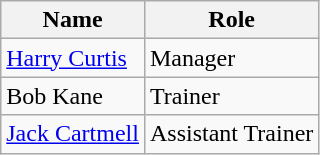<table class="wikitable">
<tr>
<th>Name</th>
<th>Role</th>
</tr>
<tr>
<td> <a href='#'>Harry Curtis</a></td>
<td>Manager</td>
</tr>
<tr>
<td> Bob Kane</td>
<td>Trainer</td>
</tr>
<tr>
<td> <a href='#'>Jack Cartmell</a></td>
<td>Assistant Trainer</td>
</tr>
</table>
